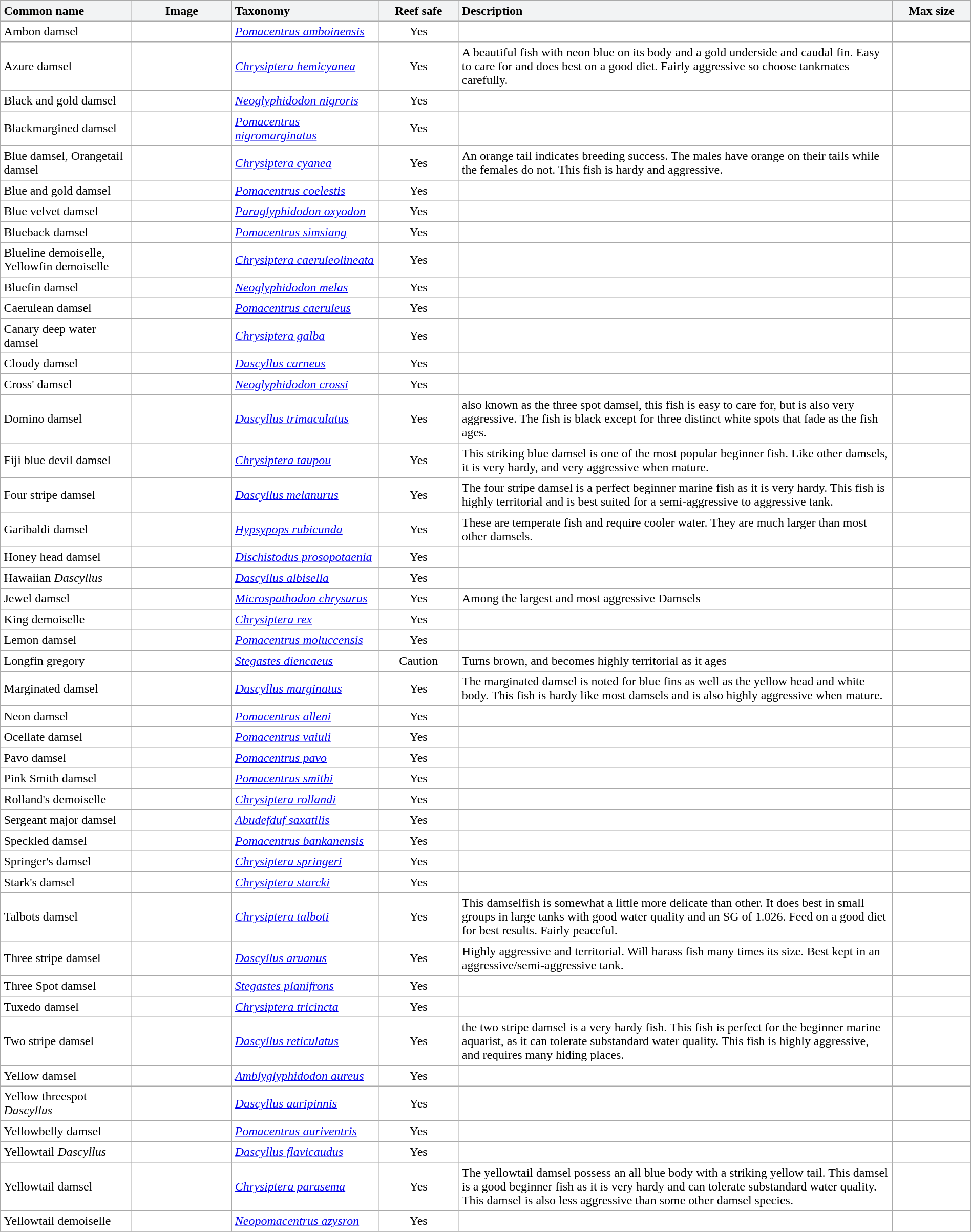<table class="sortable collapsible" cellpadding="4" width="100%" border="1" style="border:1px solid #aaa; border-collapse:collapse">
<tr>
<th align="left" style="background:#F2F3F4" width="170px">Common name</th>
<th style="background:#F2F3F4" width="130px" class="unsortable">Image</th>
<th align="left" style="background:#F2F3F4" width="190px">Taxonomy</th>
<th style="background:#F2F3F4" width="100px">Reef safe</th>
<th align="left" style="background:#F2F3F4" width="610px" class="unsortable">Description</th>
<th style="background:#F2F3F4" width="100px">Max size</th>
</tr>
<tr>
<td>Ambon damsel</td>
<td></td>
<td><em><a href='#'>Pomacentrus amboinensis</a></em></td>
<td align="center">Yes</td>
<td></td>
<td align="center"></td>
</tr>
<tr>
<td>Azure damsel</td>
<td></td>
<td><em><a href='#'>Chrysiptera hemicyanea</a></em></td>
<td align="center">Yes</td>
<td>A beautiful fish with neon blue on its body and a gold underside and caudal fin. Easy to care for and does best on a good diet. Fairly aggressive so choose tankmates carefully.</td>
<td align="center"></td>
</tr>
<tr>
<td>Black and gold damsel</td>
<td></td>
<td><em><a href='#'>Neoglyphidodon nigroris</a></em></td>
<td align="center">Yes</td>
<td></td>
<td align="center"></td>
</tr>
<tr>
<td>Blackmargined damsel</td>
<td></td>
<td><em><a href='#'>Pomacentrus nigromarginatus</a></em></td>
<td align="center">Yes</td>
<td></td>
<td align="center"></td>
</tr>
<tr>
<td>Blue damsel, Orangetail damsel</td>
<td></td>
<td><em><a href='#'>Chrysiptera cyanea</a></em></td>
<td align="center">Yes</td>
<td>An orange tail indicates breeding success. The males have orange on their tails while the females do not. This fish is hardy and aggressive.</td>
<td align="center"></td>
</tr>
<tr>
<td>Blue and gold damsel</td>
<td></td>
<td><em><a href='#'>Pomacentrus coelestis</a></em></td>
<td align="center">Yes</td>
<td></td>
<td align="center"></td>
</tr>
<tr>
<td>Blue velvet damsel</td>
<td></td>
<td><em><a href='#'>Paraglyphidodon oxyodon</a></em></td>
<td align="center">Yes</td>
<td></td>
<td align="center"></td>
</tr>
<tr>
<td>Blueback damsel</td>
<td></td>
<td><em><a href='#'>Pomacentrus simsiang</a></em></td>
<td align="center">Yes</td>
<td></td>
<td align="center"></td>
</tr>
<tr>
<td>Blueline demoiselle, Yellowfin demoiselle</td>
<td></td>
<td><em><a href='#'>Chrysiptera caeruleolineata</a></em></td>
<td align="center">Yes</td>
<td></td>
<td align="center"></td>
</tr>
<tr>
<td>Bluefin damsel</td>
<td></td>
<td><em><a href='#'>Neoglyphidodon melas</a></em></td>
<td align="center">Yes</td>
<td></td>
<td align="center"></td>
</tr>
<tr>
<td>Caerulean damsel</td>
<td></td>
<td><em><a href='#'>Pomacentrus caeruleus</a></em></td>
<td align="center">Yes</td>
<td></td>
<td align="center"></td>
</tr>
<tr>
<td>Canary deep water damsel</td>
<td></td>
<td><em><a href='#'>Chrysiptera galba</a></em></td>
<td align="center">Yes</td>
<td></td>
<td align="center"></td>
</tr>
<tr>
<td>Cloudy damsel</td>
<td></td>
<td><em><a href='#'>Dascyllus carneus</a></em></td>
<td align="center">Yes</td>
<td></td>
<td align="center"></td>
</tr>
<tr>
<td>Cross' damsel</td>
<td></td>
<td><em><a href='#'>Neoglyphidodon crossi</a></em></td>
<td align="center">Yes</td>
<td></td>
<td align="center"></td>
</tr>
<tr>
<td>Domino damsel</td>
<td></td>
<td><em><a href='#'>Dascyllus trimaculatus</a></em></td>
<td align="center">Yes</td>
<td>also known as the three spot damsel, this fish is easy to care for, but is also very aggressive. The fish is black except for three distinct white spots that fade as the fish ages.</td>
<td align="center"></td>
</tr>
<tr>
<td>Fiji blue devil damsel</td>
<td></td>
<td><em><a href='#'>Chrysiptera taupou</a></em></td>
<td align="center">Yes</td>
<td>This striking blue damsel is one of the most popular beginner fish. Like other damsels, it is very hardy, and very aggressive when mature.</td>
<td align="center"></td>
</tr>
<tr>
<td>Four stripe damsel</td>
<td></td>
<td><em><a href='#'>Dascyllus melanurus</a></em></td>
<td align="center">Yes</td>
<td>The four stripe damsel is a perfect beginner marine fish as it is very hardy. This fish is highly territorial and is best suited for a semi-aggressive to aggressive tank.</td>
<td align="center"></td>
</tr>
<tr>
<td>Garibaldi damsel</td>
<td></td>
<td><em><a href='#'>Hypsypops rubicunda</a></em></td>
<td align="center">Yes</td>
<td>These are temperate fish and require cooler water. They are much larger than most other damsels.</td>
<td align="center"></td>
</tr>
<tr>
<td>Honey head damsel</td>
<td></td>
<td><em><a href='#'>Dischistodus prosopotaenia</a></em></td>
<td align="center">Yes</td>
<td></td>
<td align="center"></td>
</tr>
<tr>
<td>Hawaiian <em>Dascyllus</em></td>
<td></td>
<td><em><a href='#'>Dascyllus albisella</a></em></td>
<td align="center">Yes</td>
<td></td>
<td align="center"></td>
</tr>
<tr>
<td>Jewel damsel</td>
<td></td>
<td><em><a href='#'>Microspathodon chrysurus</a></em></td>
<td align="center">Yes</td>
<td>Among the largest and most aggressive Damsels</td>
<td align="center"></td>
</tr>
<tr>
<td>King demoiselle</td>
<td></td>
<td><em><a href='#'>Chrysiptera rex</a></em></td>
<td align="center">Yes</td>
<td></td>
<td align="center"></td>
</tr>
<tr>
<td>Lemon damsel</td>
<td></td>
<td><em><a href='#'>Pomacentrus moluccensis</a></em></td>
<td align="center">Yes</td>
<td></td>
<td align="center"></td>
</tr>
<tr>
<td>Longfin gregory</td>
<td></td>
<td><em><a href='#'>Stegastes diencaeus</a></em></td>
<td align="center">Caution</td>
<td>Turns brown, and becomes highly territorial as it ages</td>
<td align="center"></td>
</tr>
<tr>
<td>Marginated damsel</td>
<td></td>
<td><em><a href='#'>Dascyllus marginatus</a></em></td>
<td align="center">Yes</td>
<td>The marginated damsel is noted for blue fins as well as the yellow head and white body. This fish is hardy like most damsels and is also highly aggressive when mature.</td>
<td align="center"></td>
</tr>
<tr>
<td>Neon damsel</td>
<td></td>
<td><em><a href='#'>Pomacentrus alleni</a></em></td>
<td align="center">Yes</td>
<td></td>
<td align="center"></td>
</tr>
<tr>
<td>Ocellate damsel</td>
<td></td>
<td><em><a href='#'>Pomacentrus vaiuli</a></em></td>
<td align="center">Yes</td>
<td></td>
<td align="center"></td>
</tr>
<tr>
<td>Pavo damsel</td>
<td></td>
<td><em><a href='#'>Pomacentrus pavo</a></em></td>
<td align="center">Yes</td>
<td></td>
<td align="center"></td>
</tr>
<tr>
<td>Pink Smith damsel</td>
<td></td>
<td><em><a href='#'>Pomacentrus smithi</a></em></td>
<td align="center">Yes</td>
<td></td>
<td align="center"></td>
</tr>
<tr>
<td>Rolland's demoiselle</td>
<td></td>
<td><em><a href='#'>Chrysiptera rollandi</a></em></td>
<td align="center">Yes</td>
<td></td>
<td align="center"></td>
</tr>
<tr>
<td>Sergeant major damsel</td>
<td></td>
<td><em><a href='#'>Abudefduf saxatilis</a></em></td>
<td align="center">Yes</td>
<td></td>
<td align="center"></td>
</tr>
<tr>
<td>Speckled damsel</td>
<td></td>
<td><em><a href='#'>Pomacentrus bankanensis</a></em></td>
<td align="center">Yes</td>
<td></td>
<td align="center"></td>
</tr>
<tr>
<td>Springer's damsel</td>
<td></td>
<td><em><a href='#'>Chrysiptera springeri</a></em></td>
<td align="center">Yes</td>
<td></td>
<td align="center"></td>
</tr>
<tr>
<td>Stark's damsel</td>
<td></td>
<td><em><a href='#'>Chrysiptera starcki</a></em></td>
<td align="center">Yes</td>
<td></td>
<td align="center"></td>
</tr>
<tr>
<td>Talbots damsel</td>
<td></td>
<td><em><a href='#'>Chrysiptera talboti</a></em></td>
<td align="center">Yes</td>
<td>This damselfish is somewhat a little more delicate than other. It does best in small groups in large tanks with good water quality and an SG of 1.026. Feed on a good diet for best results. Fairly peaceful.</td>
<td align="center"></td>
</tr>
<tr>
<td>Three stripe damsel</td>
<td></td>
<td><em><a href='#'>Dascyllus aruanus</a></em></td>
<td align="center">Yes</td>
<td>Highly aggressive and territorial. Will harass fish many times its size. Best kept in an aggressive/semi-aggressive tank.</td>
<td align="center"></td>
</tr>
<tr>
<td>Three Spot damsel</td>
<td></td>
<td><em><a href='#'>Stegastes planifrons</a></em></td>
<td align="center">Yes</td>
<td></td>
<td align="center"></td>
</tr>
<tr>
<td>Tuxedo damsel</td>
<td></td>
<td><em><a href='#'>Chrysiptera tricincta</a></em></td>
<td align="center">Yes</td>
<td></td>
<td align="center"></td>
</tr>
<tr>
<td>Two stripe damsel</td>
<td></td>
<td><em><a href='#'>Dascyllus reticulatus</a></em></td>
<td align="center">Yes</td>
<td>the two stripe damsel is a very hardy fish. This fish is perfect for the beginner marine aquarist, as it can tolerate substandard water quality. This fish is highly aggressive, and requires many hiding places.</td>
<td align="center"></td>
</tr>
<tr>
<td>Yellow damsel</td>
<td></td>
<td><em><a href='#'>Amblyglyphidodon aureus</a></em></td>
<td align="center">Yes</td>
<td></td>
<td align="center"></td>
</tr>
<tr>
<td>Yellow threespot <em>Dascyllus</em></td>
<td></td>
<td><em><a href='#'>Dascyllus auripinnis</a></em></td>
<td align="center">Yes</td>
<td></td>
<td align="center"></td>
</tr>
<tr>
<td>Yellowbelly damsel</td>
<td></td>
<td><em><a href='#'>Pomacentrus auriventris</a></em></td>
<td align="center">Yes</td>
<td></td>
<td align="center"></td>
</tr>
<tr>
<td>Yellowtail <em>Dascyllus</em></td>
<td></td>
<td><em><a href='#'>Dascyllus flavicaudus</a></em></td>
<td align="center">Yes</td>
<td></td>
<td align="center"></td>
</tr>
<tr>
<td>Yellowtail damsel</td>
<td></td>
<td><em><a href='#'>Chrysiptera parasema</a></em></td>
<td align="center">Yes</td>
<td>The yellowtail damsel possess an all blue body with a striking yellow tail. This damsel is a good beginner fish as it is very hardy and can tolerate substandard water quality. This damsel is also less aggressive than some other damsel species.</td>
<td align="center"></td>
</tr>
<tr>
<td>Yellowtail demoiselle</td>
<td></td>
<td><em><a href='#'>Neopomacentrus azysron</a></em></td>
<td align="center">Yes</td>
<td></td>
<td align="center"></td>
</tr>
<tr>
</tr>
</table>
